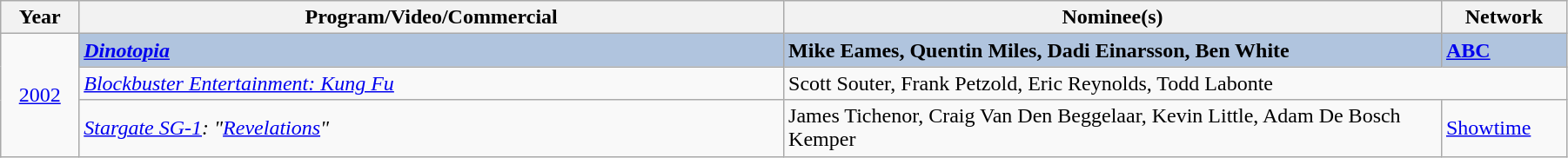<table class="wikitable" width="95%" cellpadding="5">
<tr>
<th width="5%">Year</th>
<th width="45%">Program/Video/Commercial</th>
<th width="42%">Nominee(s)</th>
<th width="8%">Network</th>
</tr>
<tr>
<td rowspan="3" style="text-align:center;"><a href='#'>2002</a><br></td>
<td style="background:#B0C4DE;"><strong><em><a href='#'>Dinotopia</a></em></strong></td>
<td style="background:#B0C4DE;"><strong>Mike Eames, Quentin Miles, Dadi Einarsson, Ben White</strong></td>
<td style="background:#B0C4DE;"><strong><a href='#'>ABC</a></strong></td>
</tr>
<tr>
<td><em><a href='#'>Blockbuster Entertainment: Kung Fu</a></em></td>
<td colspan="2">Scott Souter, Frank Petzold, Eric Reynolds, Todd Labonte</td>
</tr>
<tr>
<td><em><a href='#'>Stargate SG-1</a>: "<a href='#'>Revelations</a>"</em></td>
<td>James Tichenor, Craig Van Den Beggelaar, Kevin Little, Adam De Bosch Kemper</td>
<td><a href='#'>Showtime</a></td>
</tr>
</table>
